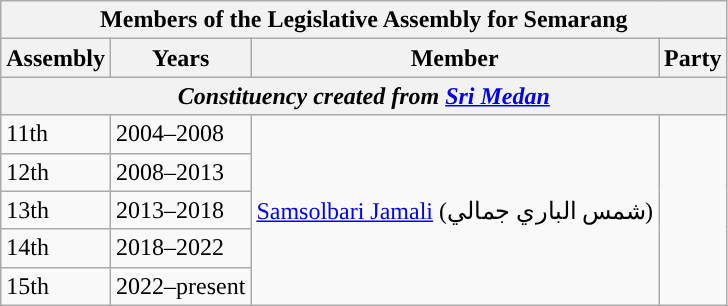<table class="wikitable">
<tr>
<th colspan="4">Members of the Legislative Assembly for Semarang</th>
</tr>
<tr>
<th>Assembly</th>
<th>Years</th>
<th>Member</th>
<th>Party</th>
</tr>
<tr>
<th colspan="4"><em>Constituency created from <a href='#'>Sri Medan</a></em></th>
</tr>
<tr>
<td>11th</td>
<td>2004–2008</td>
<td rowspan="5"><a href='#'>Samsolbari Jamali</a> (شمس الباري جمالي)</td>
<td rowspan="5"></td>
</tr>
<tr>
<td>12th</td>
<td>2008–2013</td>
</tr>
<tr>
<td>13th</td>
<td>2013–2018</td>
</tr>
<tr>
<td>14th</td>
<td>2018–2022</td>
</tr>
<tr>
<td>15th</td>
<td>2022–present</td>
</tr>
</table>
